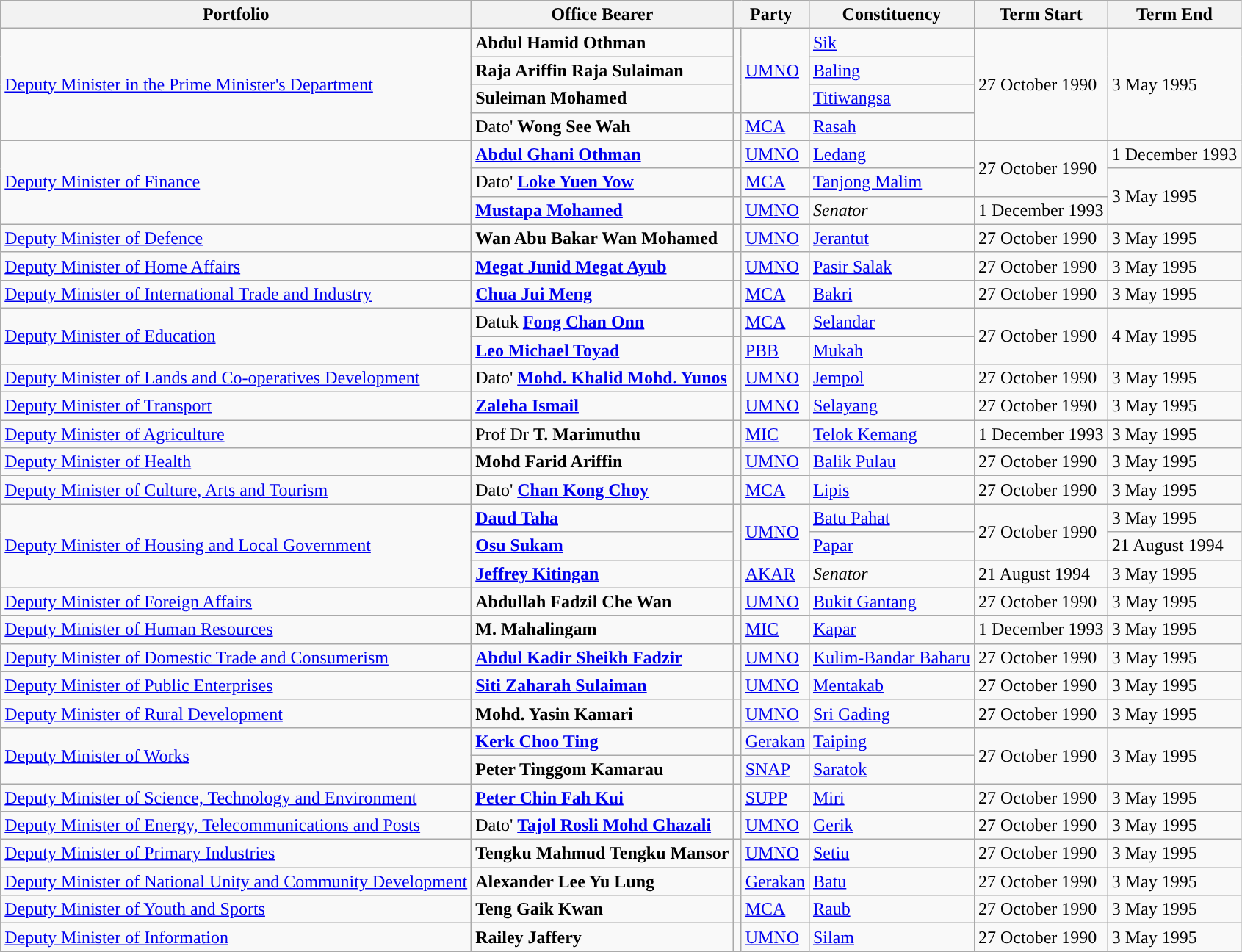<table class="sortable wikitable">
<tr>
<th>Portfolio</th>
<th>Office Bearer</th>
<th colspan=2>Party</th>
<th>Constituency</th>
<th>Term Start</th>
<th>Term End</th>
</tr>
<tr>
<td rowspan="4"><a href='#'>Deputy Minister in the Prime Minister's Department</a></td>
<td><strong>Abdul Hamid Othman</strong> </td>
<td rowspan=3></td>
<td rowspan="3"><a href='#'>UMNO</a></td>
<td><a href='#'>Sik</a></td>
<td rowspan="4">27 October 1990</td>
<td rowspan="4">3 May 1995</td>
</tr>
<tr>
<td><strong>Raja Ariffin Raja Sulaiman</strong> </td>
<td><a href='#'>Baling</a></td>
</tr>
<tr>
<td><strong>Suleiman Mohamed</strong> </td>
<td><a href='#'>Titiwangsa</a></td>
</tr>
<tr>
<td>Dato' <strong>Wong See Wah</strong> </td>
<td rowspan=1></td>
<td><a href='#'>MCA</a></td>
<td><a href='#'>Rasah</a></td>
</tr>
<tr>
<td rowspan="3"><a href='#'>Deputy Minister of Finance</a></td>
<td><strong><a href='#'>Abdul Ghani Othman</a></strong> </td>
<td></td>
<td><a href='#'>UMNO</a></td>
<td><a href='#'>Ledang</a></td>
<td rowspan="2">27 October 1990</td>
<td>1 December 1993</td>
</tr>
<tr>
<td>Dato' <strong><a href='#'>Loke Yuen Yow</a></strong> </td>
<td></td>
<td><a href='#'>MCA</a></td>
<td><a href='#'>Tanjong Malim</a></td>
<td rowspan="2">3 May 1995</td>
</tr>
<tr>
<td><strong><a href='#'>Mustapa Mohamed</a></strong></td>
<td></td>
<td><a href='#'>UMNO</a></td>
<td><em>Senator</em></td>
<td>1 December 1993</td>
</tr>
<tr>
<td><a href='#'>Deputy Minister of Defence</a></td>
<td><strong>Wan Abu Bakar Wan Mohamed</strong> </td>
<td rowspan=1></td>
<td><a href='#'>UMNO</a></td>
<td><a href='#'>Jerantut</a></td>
<td>27 October 1990</td>
<td>3 May 1995</td>
</tr>
<tr>
<td><a href='#'>Deputy Minister of Home Affairs</a></td>
<td><strong><a href='#'>Megat Junid Megat Ayub</a></strong> </td>
<td></td>
<td><a href='#'>UMNO</a></td>
<td><a href='#'>Pasir Salak</a></td>
<td>27 October 1990</td>
<td>3 May 1995</td>
</tr>
<tr>
<td><a href='#'>Deputy Minister of International Trade and Industry</a></td>
<td><strong><a href='#'>Chua Jui Meng</a></strong> </td>
<td></td>
<td><a href='#'>MCA</a></td>
<td><a href='#'>Bakri</a></td>
<td>27 October 1990</td>
<td>3 May 1995</td>
</tr>
<tr>
<td rowspan="2"><a href='#'>Deputy Minister of Education</a></td>
<td>Datuk <strong><a href='#'>Fong Chan Onn</a></strong> </td>
<td></td>
<td><a href='#'>MCA</a></td>
<td><a href='#'>Selandar</a></td>
<td rowspan="2">27 October 1990</td>
<td rowspan="2">4 May 1995</td>
</tr>
<tr>
<td><strong><a href='#'>Leo Michael Toyad</a></strong> </td>
<td></td>
<td><a href='#'>PBB</a></td>
<td><a href='#'>Mukah</a></td>
</tr>
<tr>
<td><a href='#'>Deputy Minister of Lands and Co-operatives Development</a></td>
<td>Dato' <strong><a href='#'>Mohd. Khalid Mohd. Yunos</a></strong> </td>
<td></td>
<td><a href='#'>UMNO</a></td>
<td><a href='#'>Jempol</a></td>
<td>27 October 1990</td>
<td>3 May 1995</td>
</tr>
<tr>
<td><a href='#'>Deputy Minister of Transport</a></td>
<td><strong><a href='#'>Zaleha Ismail</a></strong> </td>
<td rowspan=1></td>
<td><a href='#'>UMNO</a></td>
<td><a href='#'>Selayang</a></td>
<td>27 October 1990</td>
<td>3 May 1995</td>
</tr>
<tr>
<td><a href='#'>Deputy Minister of Agriculture</a></td>
<td>Prof Dr <strong>T. Marimuthu</strong> </td>
<td rowspan=1></td>
<td><a href='#'>MIC</a></td>
<td><a href='#'>Telok Kemang</a></td>
<td>1 December 1993</td>
<td>3 May 1995</td>
</tr>
<tr>
<td><a href='#'>Deputy Minister of Health</a></td>
<td><strong>Mohd Farid Ariffin</strong> </td>
<td rowspan=1></td>
<td><a href='#'>UMNO</a></td>
<td><a href='#'>Balik Pulau</a></td>
<td>27 October 1990</td>
<td>3 May 1995</td>
</tr>
<tr>
<td><a href='#'>Deputy Minister of Culture, Arts and Tourism</a></td>
<td>Dato' <strong><a href='#'>Chan Kong Choy</a></strong> </td>
<td></td>
<td><a href='#'>MCA</a></td>
<td><a href='#'>Lipis</a></td>
<td>27 October 1990</td>
<td>3 May 1995</td>
</tr>
<tr>
<td rowspan="3"><a href='#'>Deputy Minister of Housing and Local Government</a></td>
<td><strong><a href='#'>Daud Taha</a></strong> </td>
<td rowspan=2></td>
<td rowspan="2"><a href='#'>UMNO</a></td>
<td><a href='#'>Batu Pahat</a></td>
<td rowspan="2">27 October 1990</td>
<td>3 May 1995</td>
</tr>
<tr>
<td><strong><a href='#'>Osu Sukam</a></strong> </td>
<td><a href='#'>Papar</a></td>
<td>21 August 1994</td>
</tr>
<tr>
<td><strong><a href='#'>Jeffrey Kitingan</a></strong></td>
<td></td>
<td><a href='#'>AKAR</a></td>
<td><em>Senator</em></td>
<td>21 August 1994</td>
<td>3 May 1995</td>
</tr>
<tr>
<td><a href='#'>Deputy Minister of Foreign Affairs</a></td>
<td><strong>Abdullah Fadzil Che Wan</strong> </td>
<td></td>
<td><a href='#'>UMNO</a></td>
<td><a href='#'>Bukit Gantang</a></td>
<td>27 October 1990</td>
<td>3 May 1995</td>
</tr>
<tr>
<td><a href='#'>Deputy Minister of Human Resources</a></td>
<td><strong>M. Mahalingam</strong> </td>
<td></td>
<td><a href='#'>MIC</a></td>
<td><a href='#'>Kapar</a></td>
<td>1 December 1993</td>
<td>3 May 1995</td>
</tr>
<tr>
<td><a href='#'>Deputy Minister of Domestic Trade and Consumerism</a></td>
<td><strong><a href='#'>Abdul Kadir Sheikh Fadzir</a></strong> </td>
<td></td>
<td><a href='#'>UMNO</a></td>
<td><a href='#'>Kulim-Bandar Baharu</a></td>
<td>27 October 1990</td>
<td>3 May 1995</td>
</tr>
<tr>
<td><a href='#'>Deputy Minister of Public Enterprises</a></td>
<td><strong><a href='#'>Siti Zaharah Sulaiman</a></strong> </td>
<td></td>
<td><a href='#'>UMNO</a></td>
<td><a href='#'>Mentakab</a></td>
<td>27 October 1990</td>
<td>3 May 1995</td>
</tr>
<tr>
<td><a href='#'>Deputy Minister of Rural Development</a></td>
<td><strong>Mohd. Yasin Kamari</strong> </td>
<td rowspan=1></td>
<td><a href='#'>UMNO</a></td>
<td><a href='#'>Sri Gading</a></td>
<td>27 October 1990</td>
<td>3 May 1995</td>
</tr>
<tr>
<td rowspan="2"><a href='#'>Deputy Minister of Works</a></td>
<td><strong><a href='#'>Kerk Choo Ting</a></strong> </td>
<td></td>
<td><a href='#'>Gerakan</a></td>
<td><a href='#'>Taiping</a></td>
<td rowspan="2">27 October 1990</td>
<td rowspan="2">3 May 1995</td>
</tr>
<tr>
<td><strong>Peter Tinggom Kamarau</strong> </td>
<td></td>
<td><a href='#'>SNAP</a></td>
<td><a href='#'>Saratok</a></td>
</tr>
<tr>
<td><a href='#'>Deputy Minister of Science, Technology and Environment</a></td>
<td><strong><a href='#'>Peter Chin Fah Kui</a></strong> </td>
<td rowspan=1></td>
<td><a href='#'>SUPP</a></td>
<td><a href='#'>Miri</a></td>
<td>27 October 1990</td>
<td>3 May 1995</td>
</tr>
<tr>
<td><a href='#'>Deputy Minister of Energy, Telecommunications and Posts</a></td>
<td>Dato' <strong><a href='#'>Tajol Rosli Mohd Ghazali</a></strong> </td>
<td rowspan=1></td>
<td><a href='#'>UMNO</a></td>
<td><a href='#'>Gerik</a></td>
<td>27 October 1990</td>
<td>3 May 1995</td>
</tr>
<tr>
<td><a href='#'>Deputy Minister of Primary Industries</a></td>
<td><strong>Tengku Mahmud Tengku Mansor</strong> </td>
<td rowspan=1></td>
<td><a href='#'>UMNO</a></td>
<td><a href='#'>Setiu</a></td>
<td>27 October 1990</td>
<td>3 May 1995</td>
</tr>
<tr>
<td><a href='#'>Deputy Minister of National Unity and Community Development</a></td>
<td><strong>Alexander Lee Yu Lung</strong> </td>
<td rowspan=1></td>
<td><a href='#'>Gerakan</a></td>
<td><a href='#'>Batu</a></td>
<td>27 October 1990</td>
<td>3 May 1995</td>
</tr>
<tr>
<td><a href='#'>Deputy Minister of Youth and Sports</a></td>
<td><strong>Teng Gaik Kwan</strong> </td>
<td rowspan=1></td>
<td><a href='#'>MCA</a></td>
<td><a href='#'>Raub</a></td>
<td>27 October 1990</td>
<td>3 May 1995</td>
</tr>
<tr>
<td><a href='#'>Deputy Minister of Information</a></td>
<td><strong>Railey Jaffery</strong> </td>
<td rowspan=1></td>
<td><a href='#'>UMNO</a></td>
<td><a href='#'>Silam</a></td>
<td>27 October 1990</td>
<td>3 May 1995</td>
</tr>
</table>
